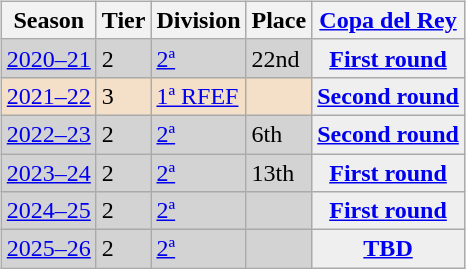<table>
<tr>
<td style="vertical-align:top;"><br><table class="wikitable">
<tr style="background:#f0f6fa;">
<th>Season</th>
<th>Tier</th>
<th>Division</th>
<th>Place</th>
<th><a href='#'>Copa del Rey</a></th>
</tr>
<tr>
<td style="background:#D3D3D3;"><a href='#'>2020–21</a></td>
<td style="background:#D3D3D3;">2</td>
<td style="background:#D3D3D3;"><a href='#'>2ª</a></td>
<td style="background:#D3D3D3;">22nd</td>
<th style="background:#efefef;"><a href='#'>First round</a></th>
</tr>
<tr>
<td style="background:#F4DFC8;"><a href='#'>2021–22</a></td>
<td style="background:#F4DFC8;">3</td>
<td style="background:#F4DFC8;"><a href='#'>1ª RFEF</a></td>
<td style="background:#F4DFC8;"></td>
<th style="background:#efefef;"><a href='#'>Second round</a></th>
</tr>
<tr>
<td style="background:#D3D3D3;"><a href='#'>2022–23</a></td>
<td style="background:#D3D3D3;">2</td>
<td style="background:#D3D3D3;"><a href='#'>2ª</a></td>
<td style="background:#D3D3D3;">6th</td>
<th style="background:#efefef;"><a href='#'>Second round</a></th>
</tr>
<tr>
<td style="background:#D3D3D3;"><a href='#'>2023–24</a></td>
<td style="background:#D3D3D3;">2</td>
<td style="background:#D3D3D3;"><a href='#'>2ª</a></td>
<td style="background:#D3D3D3;">13th</td>
<th style="background:#efefef;"><a href='#'>First round</a></th>
</tr>
<tr>
<td style="background:#D3D3D3;"><a href='#'>2024–25</a></td>
<td style="background:#D3D3D3;">2</td>
<td style="background:#D3D3D3;"><a href='#'>2ª</a></td>
<td style="background:#D3D3D3;"></td>
<th style="background:#efefef;"><a href='#'>First round</a></th>
</tr>
<tr>
<td style="background:#D3D3D3;"><a href='#'>2025–26</a></td>
<td style="background:#D3D3D3;">2</td>
<td style="background:#D3D3D3;"><a href='#'>2ª</a></td>
<td style="background:#D3D3D3;"></td>
<th style="background:#efefef;"><a href='#'>TBD</a></th>
</tr>
</table>
</td>
</tr>
</table>
